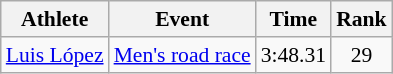<table class="wikitable" style="font-size:90%">
<tr>
<th>Athlete</th>
<th>Event</th>
<th>Time</th>
<th>Rank</th>
</tr>
<tr align=center>
<td align=left><a href='#'>Luis López</a></td>
<td align=left><a href='#'>Men's road race</a></td>
<td>3:48.31</td>
<td>29</td>
</tr>
</table>
